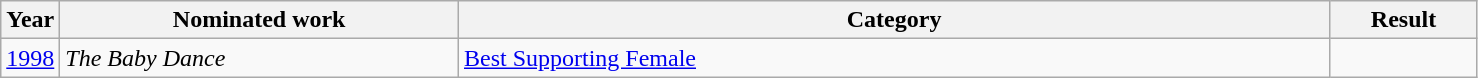<table class=wikitable>
<tr>
<th width=4%>Year</th>
<th width=27%>Nominated work</th>
<th width=59%>Category</th>
<th width=10%>Result</th>
</tr>
<tr>
<td><a href='#'>1998</a></td>
<td><em>The Baby Dance</em></td>
<td><a href='#'>Best Supporting Female</a></td>
<td></td>
</tr>
</table>
